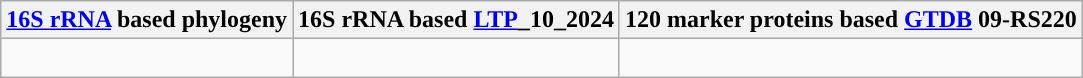<table class="wikitable">
<tr>
<th colspan=1><a href='#'>16S rRNA</a> based phylogeny</th>
<th colspan=1>16S rRNA based <a href='#'>LTP</a>_10_2024</th>
<th colspan=1>120 marker proteins based <a href='#'>GTDB</a> 09-RS220</th>
</tr>
<tr>
<td style="vertical-align:top"><br></td>
<td><br>
</td>
<td><br></td>
</tr>
</table>
